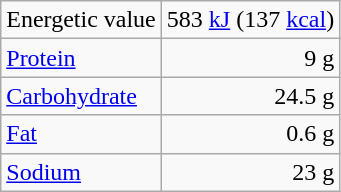<table class=wikitable>
<tr>
<td>Energetic value</td>
<td align="right">583 <a href='#'>kJ</a> (137 <a href='#'>kcal</a>)</td>
</tr>
<tr>
<td><a href='#'>Protein</a></td>
<td align="right">9 g</td>
</tr>
<tr>
<td><a href='#'>Carbohydrate</a></td>
<td align="right">24.5 g</td>
</tr>
<tr>
<td><a href='#'>Fat</a></td>
<td align="right">0.6 g</td>
</tr>
<tr>
<td><a href='#'>Sodium</a></td>
<td align="right">23 g</td>
</tr>
</table>
